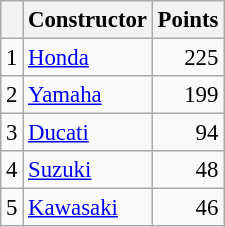<table class="wikitable" style="font-size: 95%;">
<tr>
<th></th>
<th>Constructor</th>
<th>Points</th>
</tr>
<tr>
<td align=center>1</td>
<td> <a href='#'>Honda</a></td>
<td align=right>225</td>
</tr>
<tr>
<td align=center>2</td>
<td> <a href='#'>Yamaha</a></td>
<td align=right>199</td>
</tr>
<tr>
<td align=center>3</td>
<td> <a href='#'>Ducati</a></td>
<td align=right>94</td>
</tr>
<tr>
<td align=center>4</td>
<td> <a href='#'>Suzuki</a></td>
<td align=right>48</td>
</tr>
<tr>
<td align=center>5</td>
<td> <a href='#'>Kawasaki</a></td>
<td align=right>46</td>
</tr>
</table>
